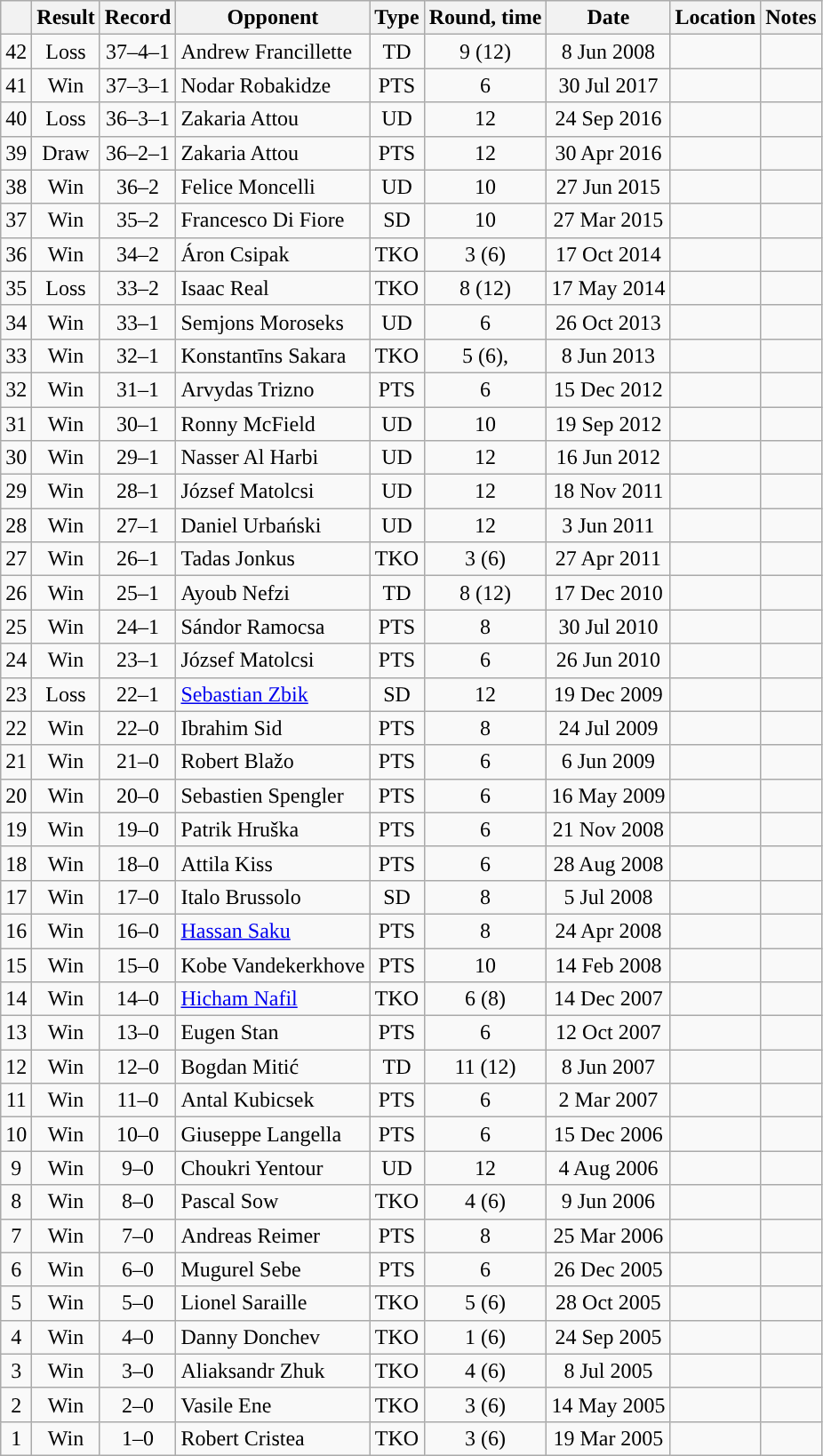<table class="wikitable" style="text-align:center">
<tr>
<th></th>
<th>Result</th>
<th>Record</th>
<th>Opponent</th>
<th>Type</th>
<th>Round, time</th>
<th>Date</th>
<th>Location</th>
<th>Notes</th>
</tr>
<tr>
<td>42</td>
<td>Loss</td>
<td>37–4–1</td>
<td style="text-align:left;"> Andrew Francillette</td>
<td>TD</td>
<td>9 (12)</td>
<td>8 Jun 2008</td>
<td style="text-align:left;"> </td>
<td style="text-align:left;"></td>
</tr>
<tr>
<td>41</td>
<td>Win</td>
<td>37–3–1</td>
<td style="text-align:left;"> Nodar Robakidze</td>
<td>PTS</td>
<td>6</td>
<td>30 Jul 2017</td>
<td style="text-align:left;"> </td>
<td></td>
</tr>
<tr>
<td>40</td>
<td>Loss</td>
<td>36–3–1</td>
<td style="text-align:left;"> Zakaria Attou</td>
<td>UD</td>
<td>12</td>
<td>24 Sep 2016</td>
<td style="text-align:left;"> </td>
<td style="text-align:left;"></td>
</tr>
<tr>
<td>39</td>
<td>Draw</td>
<td>36–2–1</td>
<td style="text-align:left;"> Zakaria Attou</td>
<td>PTS</td>
<td>12</td>
<td>30 Apr 2016</td>
<td style="text-align:left;"> </td>
<td style="text-align:left;"></td>
</tr>
<tr>
<td>38</td>
<td>Win</td>
<td>36–2</td>
<td style="text-align:left;"> Felice Moncelli</td>
<td>UD</td>
<td>10</td>
<td>27 Jun 2015</td>
<td style="text-align:left;"> </td>
<td style="text-align:left;"></td>
</tr>
<tr>
<td>37</td>
<td>Win</td>
<td>35–2</td>
<td style="text-align:left;"> Francesco Di Fiore</td>
<td>SD</td>
<td>10</td>
<td>27 Mar 2015</td>
<td style="text-align:left;"> </td>
<td style="text-align:left;"></td>
</tr>
<tr>
<td>36</td>
<td>Win</td>
<td>34–2</td>
<td style="text-align:left;"> Áron Csipak</td>
<td>TKO</td>
<td>3 (6)</td>
<td>17 Oct 2014</td>
<td style="text-align:left;"> </td>
<td></td>
</tr>
<tr>
<td>35</td>
<td>Loss</td>
<td>33–2</td>
<td style="text-align:left;"> Isaac Real</td>
<td>TKO</td>
<td>8 (12)</td>
<td>17 May 2014</td>
<td style="text-align:left;"> </td>
<td style="text-align:left;"></td>
</tr>
<tr>
<td>34</td>
<td>Win</td>
<td>33–1</td>
<td style="text-align:left;"> Semjons Moroseks</td>
<td>UD</td>
<td>6</td>
<td>26 Oct 2013</td>
<td style="text-align:left;"> </td>
<td></td>
</tr>
<tr>
<td>33</td>
<td>Win</td>
<td>32–1</td>
<td style="text-align:left;">Konstantīns Sakara</td>
<td>TKO</td>
<td>5 (6), </td>
<td>8 Jun 2013</td>
<td style="text-align:left;"> </td>
<td></td>
</tr>
<tr>
<td>32</td>
<td>Win</td>
<td>31–1</td>
<td style="text-align:left;"> Arvydas Trizno</td>
<td>PTS</td>
<td>6</td>
<td>15 Dec 2012</td>
<td style="text-align:left;"> </td>
<td></td>
</tr>
<tr>
<td>31</td>
<td>Win</td>
<td>30–1</td>
<td style="text-align:left;"> Ronny McField</td>
<td>UD</td>
<td>10</td>
<td>19 Sep 2012</td>
<td style="text-align:left;"> </td>
<td></td>
</tr>
<tr>
<td>30</td>
<td>Win</td>
<td>29–1</td>
<td style="text-align:left;"> Nasser Al Harbi</td>
<td>UD</td>
<td>12</td>
<td>16 Jun 2012</td>
<td style="text-align:left;"> </td>
<td style="text-align:left;"></td>
</tr>
<tr>
<td>29</td>
<td>Win</td>
<td>28–1</td>
<td style="text-align:left;"> József Matolcsi</td>
<td>UD</td>
<td>12</td>
<td>18 Nov 2011</td>
<td style="text-align:left;"> </td>
<td style="text-align:left;"></td>
</tr>
<tr>
<td>28</td>
<td>Win</td>
<td>27–1</td>
<td style="text-align:left;"> Daniel Urbański</td>
<td>UD</td>
<td>12</td>
<td>3 Jun 2011</td>
<td style="text-align:left;"> </td>
<td style="text-align:left;"></td>
</tr>
<tr>
<td>27</td>
<td>Win</td>
<td>26–1</td>
<td style="text-align:left;"> Tadas Jonkus</td>
<td>TKO</td>
<td>3 (6)</td>
<td>27 Apr 2011</td>
<td style="text-align:left;"> </td>
<td></td>
</tr>
<tr>
<td>26</td>
<td>Win</td>
<td>25–1</td>
<td style="text-align:left;"> Ayoub Nefzi</td>
<td>TD</td>
<td>8 (12)</td>
<td>17 Dec 2010</td>
<td style="text-align:left;"> </td>
<td style="text-align:left;"></td>
</tr>
<tr>
<td>25</td>
<td>Win</td>
<td>24–1</td>
<td style="text-align:left;"> Sándor Ramocsa</td>
<td>PTS</td>
<td>8</td>
<td>30 Jul 2010</td>
<td style="text-align:left;"> </td>
<td></td>
</tr>
<tr>
<td>24</td>
<td>Win</td>
<td>23–1</td>
<td style="text-align:left;"> József Matolcsi</td>
<td>PTS</td>
<td>6</td>
<td>26 Jun 2010</td>
<td style="text-align:left;"> </td>
<td></td>
</tr>
<tr>
<td>23</td>
<td>Loss</td>
<td>22–1</td>
<td style="text-align:left;"> <a href='#'>Sebastian Zbik</a></td>
<td>SD</td>
<td>12</td>
<td>19 Dec 2009</td>
<td style="text-align:left;"> </td>
<td style="text-align:left;"></td>
</tr>
<tr>
<td>22</td>
<td>Win</td>
<td>22–0</td>
<td style="text-align:left;"> Ibrahim Sid</td>
<td>PTS</td>
<td>8</td>
<td>24 Jul 2009</td>
<td style="text-align:left;"> </td>
<td></td>
</tr>
<tr>
<td>21</td>
<td>Win</td>
<td>21–0</td>
<td style="text-align:left;"> Robert Blažo</td>
<td>PTS</td>
<td>6</td>
<td>6 Jun 2009</td>
<td style="text-align:left;"> </td>
<td></td>
</tr>
<tr>
<td>20</td>
<td>Win</td>
<td>20–0</td>
<td style="text-align:left;"> Sebastien Spengler</td>
<td>PTS</td>
<td>6</td>
<td>16 May 2009</td>
<td style="text-align:left;"> </td>
<td></td>
</tr>
<tr>
<td>19</td>
<td>Win</td>
<td>19–0</td>
<td style="text-align:left;"> Patrik Hruška</td>
<td>PTS</td>
<td>6</td>
<td>21 Nov 2008</td>
<td style="text-align:left;"> </td>
<td></td>
</tr>
<tr>
<td>18</td>
<td>Win</td>
<td>18–0</td>
<td style="text-align:left;"> Attila Kiss</td>
<td>PTS</td>
<td>6</td>
<td>28 Aug 2008</td>
<td style="text-align:left;"> </td>
<td></td>
</tr>
<tr>
<td>17</td>
<td>Win</td>
<td>17–0</td>
<td style="text-align:left;"> Italo Brussolo</td>
<td>SD</td>
<td>8</td>
<td>5 Jul 2008</td>
<td style="text-align:left;"> </td>
<td></td>
</tr>
<tr>
<td>16</td>
<td>Win</td>
<td>16–0</td>
<td style="text-align:left;"> <a href='#'>Hassan Saku</a></td>
<td>PTS</td>
<td>8</td>
<td>24 Apr 2008</td>
<td style="text-align:left;"> </td>
<td></td>
</tr>
<tr>
<td>15</td>
<td>Win</td>
<td>15–0</td>
<td style="text-align:left;"> Kobe Vandekerkhove</td>
<td>PTS</td>
<td>10</td>
<td>14 Feb 2008</td>
<td style="text-align:left;"> </td>
<td></td>
</tr>
<tr>
<td>14</td>
<td>Win</td>
<td>14–0</td>
<td style="text-align:left;"> <a href='#'>Hicham Nafil</a></td>
<td>TKO</td>
<td>6 (8)</td>
<td>14 Dec 2007</td>
<td style="text-align:left;"> </td>
<td></td>
</tr>
<tr>
<td>13</td>
<td>Win</td>
<td>13–0</td>
<td style="text-align:left;"> Eugen Stan</td>
<td>PTS</td>
<td>6</td>
<td>12 Oct 2007</td>
<td style="text-align:left;"> </td>
<td></td>
</tr>
<tr>
<td>12</td>
<td>Win</td>
<td>12–0</td>
<td style="text-align:left;"> Bogdan Mitić</td>
<td>TD</td>
<td>11 (12)</td>
<td>8 Jun 2007</td>
<td style="text-align:left;"> </td>
<td style="text-align:left;"></td>
</tr>
<tr>
<td>11</td>
<td>Win</td>
<td>11–0</td>
<td style="text-align:left;"> Antal Kubicsek</td>
<td>PTS</td>
<td>6</td>
<td>2 Mar 2007</td>
<td style="text-align:left;"> </td>
<td></td>
</tr>
<tr>
<td>10</td>
<td>Win</td>
<td>10–0</td>
<td style="text-align:left;"> Giuseppe Langella</td>
<td>PTS</td>
<td>6</td>
<td>15 Dec 2006</td>
<td style="text-align:left;"> </td>
<td></td>
</tr>
<tr>
<td>9</td>
<td>Win</td>
<td>9–0</td>
<td style="text-align:left;"> Choukri Yentour</td>
<td>UD</td>
<td>12</td>
<td>4 Aug 2006</td>
<td style="text-align:left;"> </td>
<td style="text-align:left;"></td>
</tr>
<tr>
<td>8</td>
<td>Win</td>
<td>8–0</td>
<td style="text-align:left;"> Pascal Sow</td>
<td>TKO</td>
<td>4 (6)</td>
<td>9 Jun 2006</td>
<td style="text-align:left;"> </td>
<td></td>
</tr>
<tr>
<td>7</td>
<td>Win</td>
<td>7–0</td>
<td style="text-align:left;"> Andreas Reimer</td>
<td>PTS</td>
<td>8</td>
<td>25 Mar 2006</td>
<td style="text-align:left;"> </td>
<td></td>
</tr>
<tr>
<td>6</td>
<td>Win</td>
<td>6–0</td>
<td style="text-align:left;"> Mugurel Sebe</td>
<td>PTS</td>
<td>6</td>
<td>26 Dec 2005</td>
<td style="text-align:left;"> </td>
<td></td>
</tr>
<tr>
<td>5</td>
<td>Win</td>
<td>5–0</td>
<td style="text-align:left;"> Lionel Saraille</td>
<td>TKO</td>
<td>5 (6)</td>
<td>28 Oct 2005</td>
<td style="text-align:left;"> </td>
<td></td>
</tr>
<tr>
<td>4</td>
<td>Win</td>
<td>4–0</td>
<td style="text-align:left;"> Danny Donchev</td>
<td>TKO</td>
<td>1 (6)</td>
<td>24 Sep 2005</td>
<td style="text-align:left;"> </td>
<td></td>
</tr>
<tr>
<td>3</td>
<td>Win</td>
<td>3–0</td>
<td style="text-align:left;"> Aliaksandr Zhuk</td>
<td>TKO</td>
<td>4 (6)</td>
<td>8 Jul 2005</td>
<td style="text-align:left;"> </td>
<td></td>
</tr>
<tr>
<td>2</td>
<td>Win</td>
<td>2–0</td>
<td style="text-align:left;"> Vasile Ene</td>
<td>TKO</td>
<td>3 (6)</td>
<td>14 May 2005</td>
<td style="text-align:left;"> </td>
<td></td>
</tr>
<tr>
<td>1</td>
<td>Win</td>
<td>1–0</td>
<td style="text-align:left;"> Robert Cristea</td>
<td>TKO</td>
<td>3 (6)</td>
<td>19 Mar 2005</td>
<td style="text-align:left;"> </td>
<td></td>
</tr>
</table>
